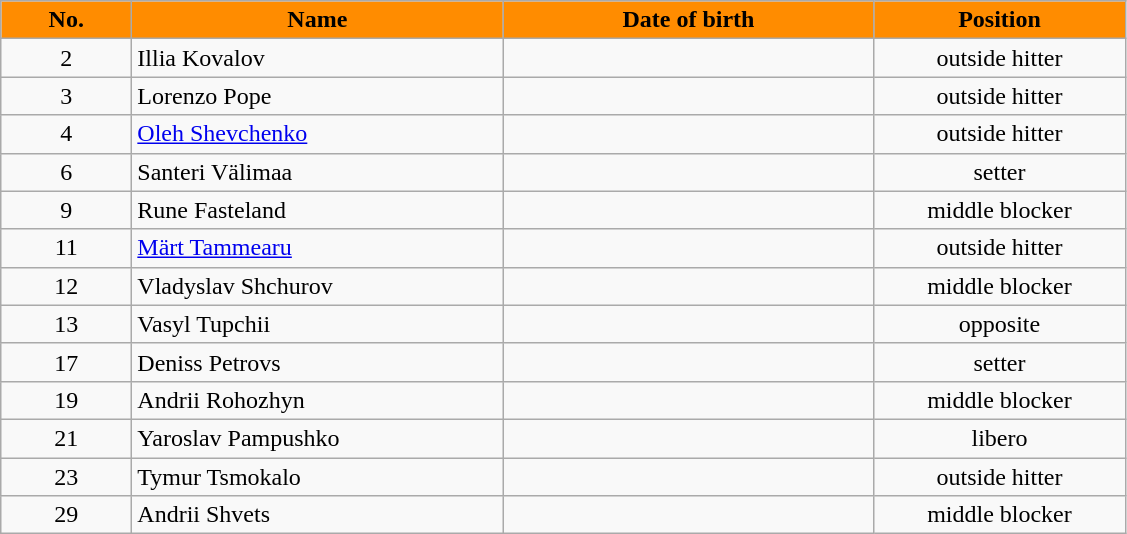<table class="wikitable sortable" style="font-size:100%; text-align:center;">
<tr>
<th style="width:5em; color:#000000; background-color:#FF8C00">No.</th>
<th style="width:15em; color:#000000; background-color:#FF8C00">Name</th>
<th style="width:15em; color:#000000; background-color:#FF8C00">Date of birth</th>
<th style="width:10em; color:#000000; background-color:#FF8C00">Position</th>
</tr>
<tr>
<td>2</td>
<td align=left> Illia Kovalov</td>
<td align=right></td>
<td>outside hitter</td>
</tr>
<tr>
<td>3</td>
<td align=left> Lorenzo Pope</td>
<td align=right></td>
<td>outside hitter</td>
</tr>
<tr>
<td>4</td>
<td align=left> <a href='#'>Oleh Shevchenko</a></td>
<td align=right></td>
<td>outside hitter</td>
</tr>
<tr>
<td>6</td>
<td align=left> Santeri Välimaa</td>
<td align=right></td>
<td>setter</td>
</tr>
<tr>
<td>9</td>
<td align=left> Rune Fasteland</td>
<td align=right></td>
<td>middle blocker</td>
</tr>
<tr>
<td>11</td>
<td align=left> <a href='#'>Märt Tammearu</a></td>
<td align=right></td>
<td>outside hitter</td>
</tr>
<tr>
<td>12</td>
<td align=left> Vladyslav Shchurov</td>
<td align=right></td>
<td>middle blocker</td>
</tr>
<tr>
<td>13</td>
<td align=left> Vasyl Tupchii</td>
<td align=right></td>
<td>opposite</td>
</tr>
<tr>
<td>17</td>
<td align=left> Deniss Petrovs</td>
<td align=right></td>
<td>setter</td>
</tr>
<tr>
<td>19</td>
<td align=left> Andrii Rohozhyn</td>
<td align=right></td>
<td>middle blocker</td>
</tr>
<tr>
<td>21</td>
<td align=left> Yaroslav Pampushko</td>
<td align=right></td>
<td>libero</td>
</tr>
<tr>
<td>23</td>
<td align=left> Tymur Tsmokalo</td>
<td align=right></td>
<td>outside hitter</td>
</tr>
<tr>
<td>29</td>
<td align=left> Andrii Shvets</td>
<td align=right></td>
<td>middle blocker</td>
</tr>
</table>
